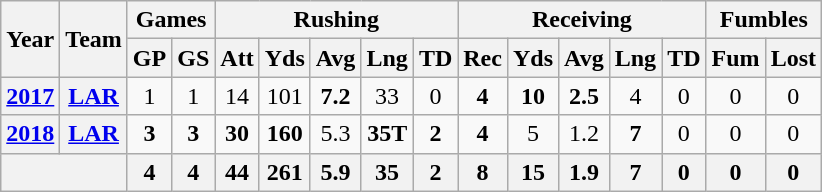<table class= "wikitable" style="text-align:center;">
<tr>
<th rowspan="2">Year</th>
<th rowspan="2">Team</th>
<th colspan="2">Games</th>
<th colspan="5">Rushing</th>
<th colspan="5">Receiving</th>
<th colspan="2">Fumbles</th>
</tr>
<tr>
<th>GP</th>
<th>GS</th>
<th>Att</th>
<th>Yds</th>
<th>Avg</th>
<th>Lng</th>
<th>TD</th>
<th>Rec</th>
<th>Yds</th>
<th>Avg</th>
<th>Lng</th>
<th>TD</th>
<th>Fum</th>
<th>Lost</th>
</tr>
<tr>
<th><a href='#'>2017</a></th>
<th><a href='#'>LAR</a></th>
<td>1</td>
<td>1</td>
<td>14</td>
<td>101</td>
<td><strong>7.2</strong></td>
<td>33</td>
<td>0</td>
<td><strong>4</strong></td>
<td><strong>10</strong></td>
<td><strong>2.5</strong></td>
<td>4</td>
<td>0</td>
<td>0</td>
<td>0</td>
</tr>
<tr>
<th><a href='#'>2018</a></th>
<th><a href='#'>LAR</a></th>
<td><strong>3</strong></td>
<td><strong>3</strong></td>
<td><strong>30</strong></td>
<td><strong>160</strong></td>
<td>5.3</td>
<td><strong>35T</strong></td>
<td><strong>2</strong></td>
<td><strong>4</strong></td>
<td>5</td>
<td>1.2</td>
<td><strong>7</strong></td>
<td>0</td>
<td>0</td>
<td>0</td>
</tr>
<tr>
<th colspan="2"></th>
<th>4</th>
<th>4</th>
<th>44</th>
<th>261</th>
<th>5.9</th>
<th>35</th>
<th>2</th>
<th>8</th>
<th>15</th>
<th>1.9</th>
<th>7</th>
<th>0</th>
<th>0</th>
<th>0</th>
</tr>
</table>
